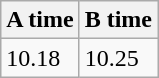<table class="wikitable" border="1" align="upright">
<tr>
<th>A time</th>
<th>B time</th>
</tr>
<tr>
<td>10.18</td>
<td>10.25</td>
</tr>
</table>
